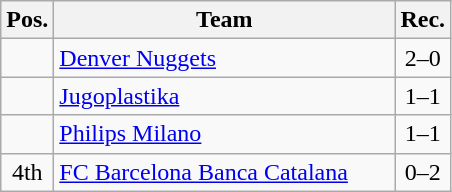<table class="wikitable" style="text-align:center">
<tr>
<th width=25>Pos.</th>
<th width=220>Team</th>
<th width=25>Rec.</th>
</tr>
<tr>
<td></td>
<td align=left> <a href='#'>Denver Nuggets</a></td>
<td>2–0</td>
</tr>
<tr>
<td></td>
<td align=left> <a href='#'>Jugoplastika</a></td>
<td>1–1</td>
</tr>
<tr>
<td></td>
<td align=left> <a href='#'>Philips Milano</a></td>
<td>1–1</td>
</tr>
<tr>
<td>4th</td>
<td align=left> <a href='#'>FC Barcelona Banca Catalana</a></td>
<td>0–2</td>
</tr>
</table>
